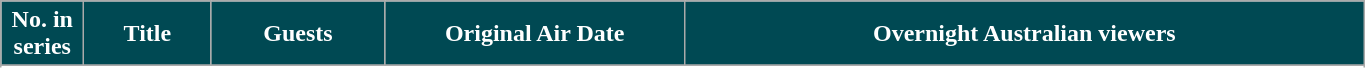<table class="wikitable plainrowheaders" style="width:72%">
<tr style="color:white">
<th style="width:3em; background: #004953;">No. in<br>series</th>
<th style="background: #004953;">Title</th>
<th style="background: #004953;">Guests</th>
<th style="width:12em; background: #004953;">Original Air Date</th>
<th style="background: #004953;">Overnight Australian viewers</th>
</tr>
<tr>
</tr>
<tr>
</tr>
<tr>
</tr>
<tr>
</tr>
<tr>
</tr>
<tr>
</tr>
<tr>
</tr>
</table>
